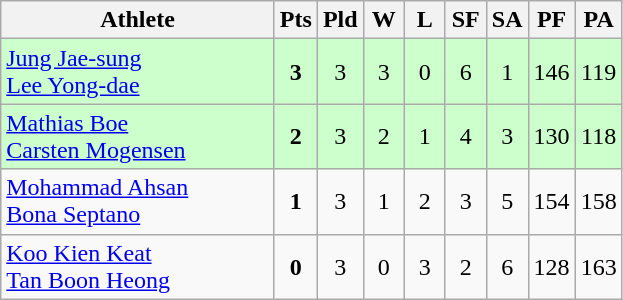<table class=wikitable style="text-align:center">
<tr>
<th width=175>Athlete</th>
<th width=20>Pts</th>
<th width=20>Pld</th>
<th width=20>W</th>
<th width=20>L</th>
<th width=20>SF</th>
<th width=20>SA</th>
<th width=20>PF</th>
<th width=20>PA</th>
</tr>
<tr bgcolor=ccffcc>
<td style="text-align:left"> <a href='#'>Jung Jae-sung</a><br> <a href='#'>Lee Yong-dae</a></td>
<td><strong>3</strong></td>
<td>3</td>
<td>3</td>
<td>0</td>
<td>6</td>
<td>1</td>
<td>146</td>
<td>119</td>
</tr>
<tr bgcolor=ccffcc>
<td style="text-align:left"> <a href='#'>Mathias Boe</a><br> <a href='#'>Carsten Mogensen</a></td>
<td><strong>2</strong></td>
<td>3</td>
<td>2</td>
<td>1</td>
<td>4</td>
<td>3</td>
<td>130</td>
<td>118</td>
</tr>
<tr bgcolor=>
<td style="text-align:left"> <a href='#'>Mohammad Ahsan</a><br> <a href='#'>Bona Septano</a></td>
<td><strong>1</strong></td>
<td>3</td>
<td>1</td>
<td>2</td>
<td>3</td>
<td>5</td>
<td>154</td>
<td>158</td>
</tr>
<tr bgcolor=>
<td style="text-align:left"> <a href='#'>Koo Kien Keat</a><br> <a href='#'>Tan Boon Heong</a></td>
<td><strong>0</strong></td>
<td>3</td>
<td>0</td>
<td>3</td>
<td>2</td>
<td>6</td>
<td>128</td>
<td>163</td>
</tr>
</table>
